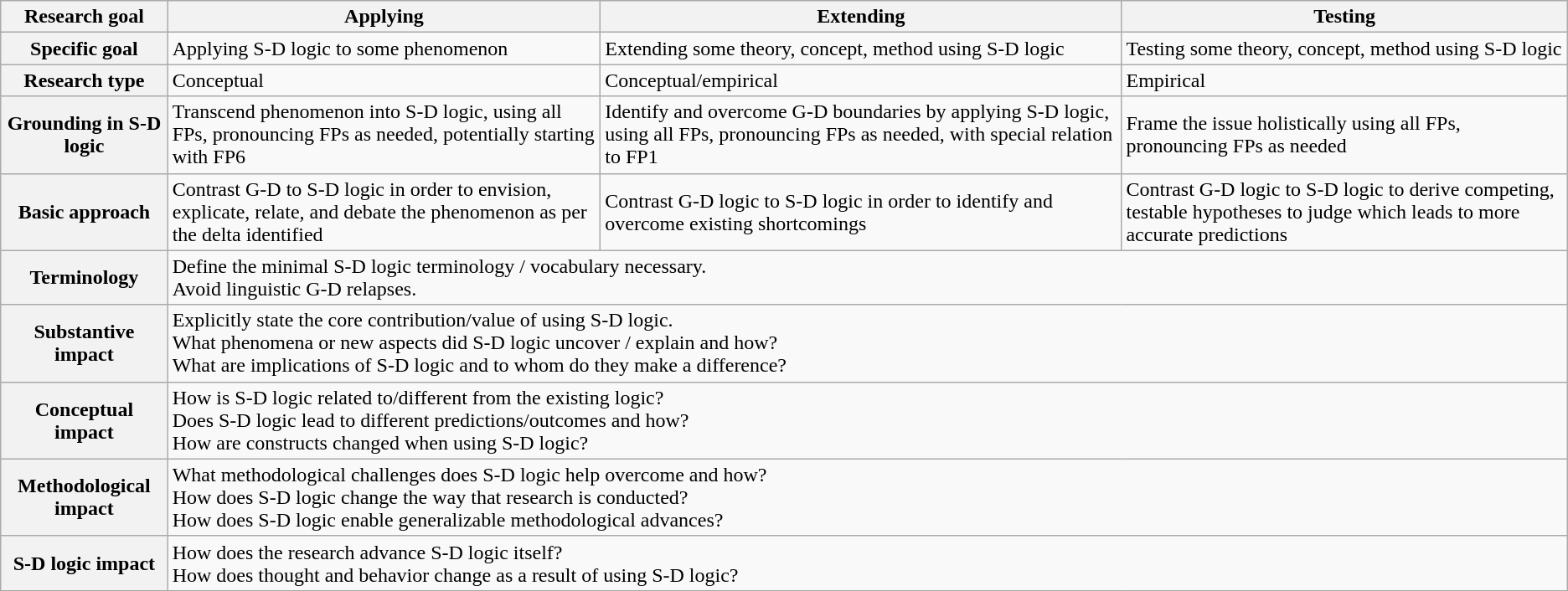<table class="wikitable">
<tr>
<th>Research goal</th>
<th>Applying</th>
<th>Extending</th>
<th>Testing</th>
</tr>
<tr>
<th>Specific goal</th>
<td>Applying S-D logic to some phenomenon</td>
<td>Extending some theory, concept, method using S-D logic</td>
<td>Testing some theory, concept, method using S-D logic</td>
</tr>
<tr>
<th>Research type</th>
<td>Conceptual</td>
<td>Conceptual/empirical</td>
<td>Empirical</td>
</tr>
<tr>
<th>Grounding in S-D logic</th>
<td>Transcend phenomenon into S-D logic, using all FPs, pronouncing FPs as needed, potentially starting with FP6</td>
<td>Identify and overcome G-D boundaries by applying S-D logic, using all FPs, pronouncing FPs as needed, with special relation to FP1</td>
<td>Frame the issue holistically using all FPs, pronouncing FPs as needed</td>
</tr>
<tr>
<th>Basic approach</th>
<td>Contrast G-D to S-D logic in order to envision, explicate, relate, and debate the phenomenon as per the delta identified</td>
<td>Contrast G-D logic to S-D logic in order to identify and overcome existing shortcomings</td>
<td>Contrast G-D logic to S-D logic to derive competing, testable hypotheses to judge which leads to more accurate predictions</td>
</tr>
<tr>
<th>Terminology</th>
<td colspan="3">Define the minimal S-D logic terminology / vocabulary necessary. <br> Avoid linguistic G-D relapses.</td>
</tr>
<tr>
<th>Substantive impact</th>
<td colspan="3">Explicitly state the core contribution/value of using S-D logic. <br> What phenomena or new aspects did S-D logic uncover / explain and how? <br> What are implications of S-D logic and to whom do they make a difference?</td>
</tr>
<tr>
<th>Conceptual impact</th>
<td colspan="3">How is S-D logic related to/different from the existing logic? <br> Does S-D logic lead to different predictions/outcomes and how? <br> How are constructs changed when using S-D logic?</td>
</tr>
<tr>
<th>Methodological impact</th>
<td colspan="3">What methodological challenges does S-D logic help overcome and how? <br> How does S-D logic change the way that research is conducted? <br> How does S-D logic enable generalizable methodological advances?</td>
</tr>
<tr>
<th>S-D logic impact</th>
<td colspan="3">How does the research advance S-D logic itself? <br> How does thought and behavior change as a result of using S-D logic?</td>
</tr>
</table>
